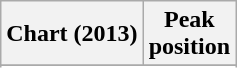<table class="wikitable sortable">
<tr>
<th>Chart (2013)</th>
<th>Peak<br>position</th>
</tr>
<tr>
</tr>
<tr>
</tr>
<tr>
</tr>
<tr>
</tr>
</table>
